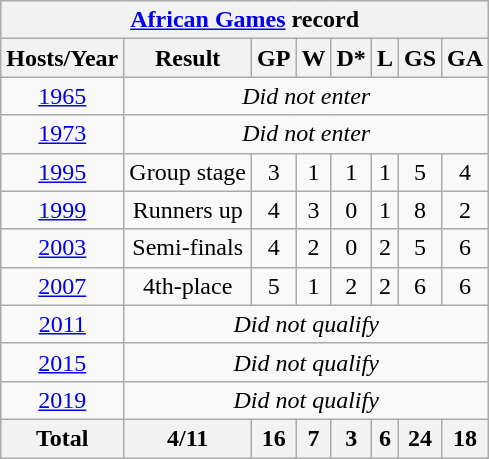<table class="wikitable" style="text-align: center;">
<tr>
<th colspan=9><a href='#'>African Games</a> record</th>
</tr>
<tr>
<th>Hosts/Year</th>
<th>Result</th>
<th>GP</th>
<th>W</th>
<th>D*</th>
<th>L</th>
<th>GS</th>
<th>GA</th>
</tr>
<tr>
<td> <a href='#'>1965</a></td>
<td colspan=7><em>Did not enter</em></td>
</tr>
<tr>
<td> <a href='#'>1973</a></td>
<td colspan=7><em>Did not enter</em></td>
</tr>
<tr>
<td> <a href='#'>1995</a></td>
<td>Group stage</td>
<td>3</td>
<td>1</td>
<td>1</td>
<td>1</td>
<td>5</td>
<td>4</td>
</tr>
<tr>
<td> <a href='#'>1999</a></td>
<td>Runners up</td>
<td>4</td>
<td>3</td>
<td>0</td>
<td>1</td>
<td>8</td>
<td>2</td>
</tr>
<tr>
<td> <a href='#'>2003</a></td>
<td>Semi-finals</td>
<td>4</td>
<td>2</td>
<td>0</td>
<td>2</td>
<td>5</td>
<td>6</td>
</tr>
<tr>
<td> <a href='#'>2007</a></td>
<td>4th-place</td>
<td>5</td>
<td>1</td>
<td>2</td>
<td>2</td>
<td>6</td>
<td>6</td>
</tr>
<tr>
<td> <a href='#'>2011</a></td>
<td colspan=7><em>Did not qualify</em></td>
</tr>
<tr>
<td> <a href='#'>2015</a></td>
<td colspan=7><em>Did not qualify</em></td>
</tr>
<tr>
<td> <a href='#'>2019</a></td>
<td colspan=7><em>Did not qualify</em></td>
</tr>
<tr>
<th>Total</th>
<th>4/11</th>
<th>16</th>
<th>7</th>
<th>3</th>
<th>6</th>
<th>24</th>
<th>18</th>
</tr>
</table>
